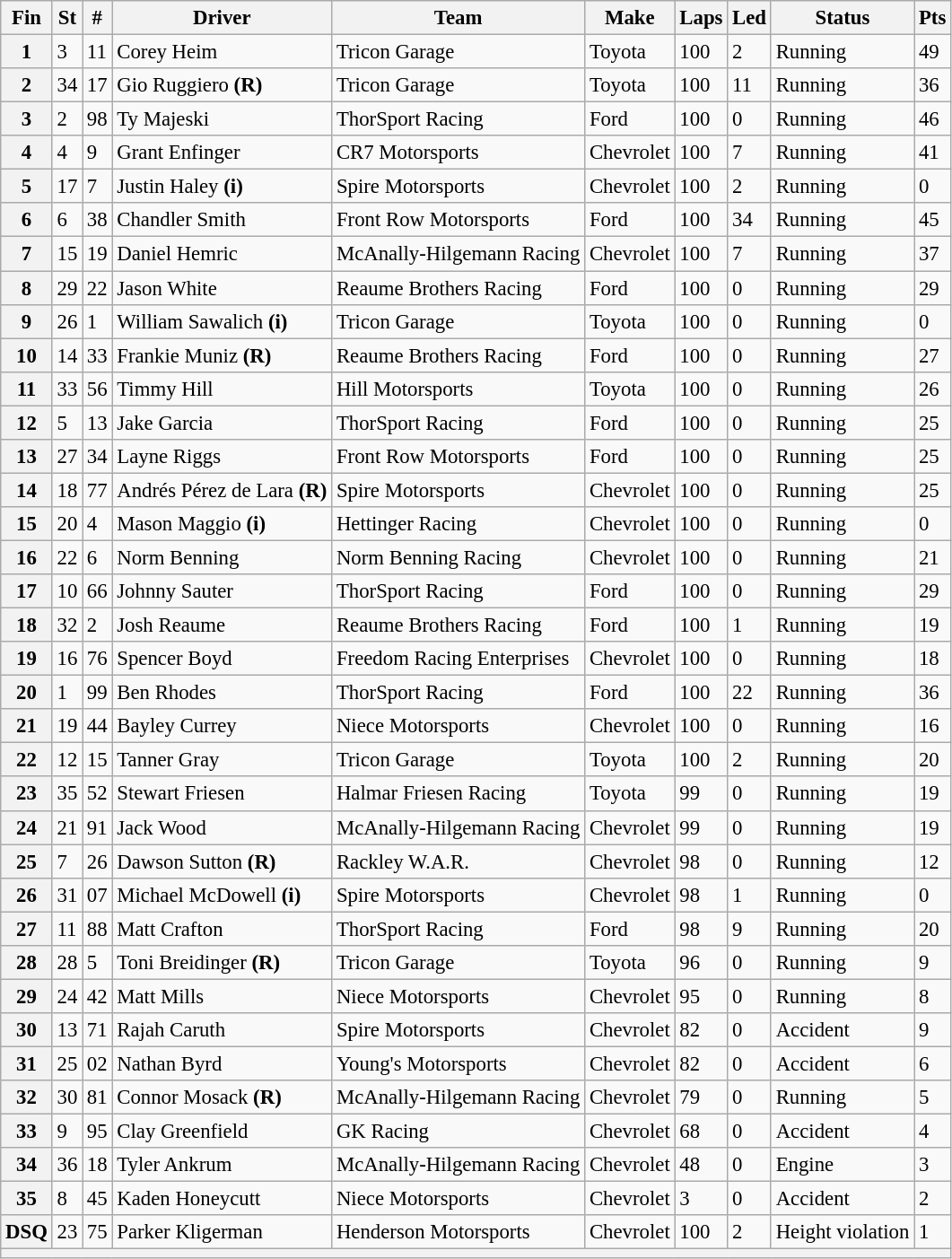<table class="wikitable" style="font-size:95%">
<tr>
<th>Fin</th>
<th>St</th>
<th>#</th>
<th>Driver</th>
<th>Team</th>
<th>Make</th>
<th>Laps</th>
<th>Led</th>
<th>Status</th>
<th>Pts</th>
</tr>
<tr>
<th>1</th>
<td>3</td>
<td>11</td>
<td>Corey Heim</td>
<td>Tricon Garage</td>
<td>Toyota</td>
<td>100</td>
<td>2</td>
<td>Running</td>
<td>49</td>
</tr>
<tr>
<th>2</th>
<td>34</td>
<td>17</td>
<td>Gio Ruggiero <strong>(R)</strong></td>
<td>Tricon Garage</td>
<td>Toyota</td>
<td>100</td>
<td>11</td>
<td>Running</td>
<td>36</td>
</tr>
<tr>
<th>3</th>
<td>2</td>
<td>98</td>
<td>Ty Majeski</td>
<td>ThorSport Racing</td>
<td>Ford</td>
<td>100</td>
<td>0</td>
<td>Running</td>
<td>46</td>
</tr>
<tr>
<th>4</th>
<td>4</td>
<td>9</td>
<td>Grant Enfinger</td>
<td>CR7 Motorsports</td>
<td>Chevrolet</td>
<td>100</td>
<td>7</td>
<td>Running</td>
<td>41</td>
</tr>
<tr>
<th>5</th>
<td>17</td>
<td>7</td>
<td>Justin Haley <strong>(i)</strong></td>
<td>Spire Motorsports</td>
<td>Chevrolet</td>
<td>100</td>
<td>2</td>
<td>Running</td>
<td>0</td>
</tr>
<tr>
<th>6</th>
<td>6</td>
<td>38</td>
<td>Chandler Smith</td>
<td>Front Row Motorsports</td>
<td>Ford</td>
<td>100</td>
<td>34</td>
<td>Running</td>
<td>45</td>
</tr>
<tr>
<th>7</th>
<td>15</td>
<td>19</td>
<td>Daniel Hemric</td>
<td>McAnally-Hilgemann Racing</td>
<td>Chevrolet</td>
<td>100</td>
<td>7</td>
<td>Running</td>
<td>37</td>
</tr>
<tr>
<th>8</th>
<td>29</td>
<td>22</td>
<td>Jason White</td>
<td>Reaume Brothers Racing</td>
<td>Ford</td>
<td>100</td>
<td>0</td>
<td>Running</td>
<td>29</td>
</tr>
<tr>
<th>9</th>
<td>26</td>
<td>1</td>
<td>William Sawalich <strong>(i)</strong></td>
<td>Tricon Garage</td>
<td>Toyota</td>
<td>100</td>
<td>0</td>
<td>Running</td>
<td>0</td>
</tr>
<tr>
<th>10</th>
<td>14</td>
<td>33</td>
<td>Frankie Muniz <strong>(R)</strong></td>
<td>Reaume Brothers Racing</td>
<td>Ford</td>
<td>100</td>
<td>0</td>
<td>Running</td>
<td>27</td>
</tr>
<tr>
<th>11</th>
<td>33</td>
<td>56</td>
<td>Timmy Hill</td>
<td>Hill Motorsports</td>
<td>Toyota</td>
<td>100</td>
<td>0</td>
<td>Running</td>
<td>26</td>
</tr>
<tr>
<th>12</th>
<td>5</td>
<td>13</td>
<td>Jake Garcia</td>
<td>ThorSport Racing</td>
<td>Ford</td>
<td>100</td>
<td>0</td>
<td>Running</td>
<td>25</td>
</tr>
<tr>
<th>13</th>
<td>27</td>
<td>34</td>
<td>Layne Riggs</td>
<td>Front Row Motorsports</td>
<td>Ford</td>
<td>100</td>
<td>0</td>
<td>Running</td>
<td>25</td>
</tr>
<tr>
<th>14</th>
<td>18</td>
<td>77</td>
<td>Andrés Pérez de Lara <strong>(R)</strong></td>
<td>Spire Motorsports</td>
<td>Chevrolet</td>
<td>100</td>
<td>0</td>
<td>Running</td>
<td>25</td>
</tr>
<tr>
<th>15</th>
<td>20</td>
<td>4</td>
<td>Mason Maggio <strong>(i)</strong></td>
<td>Hettinger Racing</td>
<td>Chevrolet</td>
<td>100</td>
<td>0</td>
<td>Running</td>
<td>0</td>
</tr>
<tr>
<th>16</th>
<td>22</td>
<td>6</td>
<td>Norm Benning</td>
<td>Norm Benning Racing</td>
<td>Chevrolet</td>
<td>100</td>
<td>0</td>
<td>Running</td>
<td>21</td>
</tr>
<tr>
<th>17</th>
<td>10</td>
<td>66</td>
<td>Johnny Sauter</td>
<td>ThorSport Racing</td>
<td>Ford</td>
<td>100</td>
<td>0</td>
<td>Running</td>
<td>29</td>
</tr>
<tr>
<th>18</th>
<td>32</td>
<td>2</td>
<td>Josh Reaume</td>
<td>Reaume Brothers Racing</td>
<td>Ford</td>
<td>100</td>
<td>1</td>
<td>Running</td>
<td>19</td>
</tr>
<tr>
<th>19</th>
<td>16</td>
<td>76</td>
<td>Spencer Boyd</td>
<td>Freedom Racing Enterprises</td>
<td>Chevrolet</td>
<td>100</td>
<td>0</td>
<td>Running</td>
<td>18</td>
</tr>
<tr>
<th>20</th>
<td>1</td>
<td>99</td>
<td>Ben Rhodes</td>
<td>ThorSport Racing</td>
<td>Ford</td>
<td>100</td>
<td>22</td>
<td>Running</td>
<td>36</td>
</tr>
<tr>
<th>21</th>
<td>19</td>
<td>44</td>
<td>Bayley Currey</td>
<td>Niece Motorsports</td>
<td>Chevrolet</td>
<td>100</td>
<td>0</td>
<td>Running</td>
<td>16</td>
</tr>
<tr>
<th>22</th>
<td>12</td>
<td>15</td>
<td>Tanner Gray</td>
<td>Tricon Garage</td>
<td>Toyota</td>
<td>100</td>
<td>2</td>
<td>Running</td>
<td>20</td>
</tr>
<tr>
<th>23</th>
<td>35</td>
<td>52</td>
<td>Stewart Friesen</td>
<td>Halmar Friesen Racing</td>
<td>Toyota</td>
<td>99</td>
<td>0</td>
<td>Running</td>
<td>19</td>
</tr>
<tr>
<th>24</th>
<td>21</td>
<td>91</td>
<td>Jack Wood</td>
<td>McAnally-Hilgemann Racing</td>
<td>Chevrolet</td>
<td>99</td>
<td>0</td>
<td>Running</td>
<td>19</td>
</tr>
<tr>
<th>25</th>
<td>7</td>
<td>26</td>
<td>Dawson Sutton <strong>(R)</strong></td>
<td>Rackley W.A.R.</td>
<td>Chevrolet</td>
<td>98</td>
<td>0</td>
<td>Running</td>
<td>12</td>
</tr>
<tr>
<th>26</th>
<td>31</td>
<td>07</td>
<td>Michael McDowell <strong>(i)</strong></td>
<td>Spire Motorsports</td>
<td>Chevrolet</td>
<td>98</td>
<td>1</td>
<td>Running</td>
<td>0</td>
</tr>
<tr>
<th>27</th>
<td>11</td>
<td>88</td>
<td>Matt Crafton</td>
<td>ThorSport Racing</td>
<td>Ford</td>
<td>98</td>
<td>9</td>
<td>Running</td>
<td>20</td>
</tr>
<tr>
<th>28</th>
<td>28</td>
<td>5</td>
<td>Toni Breidinger <strong>(R)</strong></td>
<td>Tricon Garage</td>
<td>Toyota</td>
<td>96</td>
<td>0</td>
<td>Running</td>
<td>9</td>
</tr>
<tr>
<th>29</th>
<td>24</td>
<td>42</td>
<td>Matt Mills</td>
<td>Niece Motorsports</td>
<td>Chevrolet</td>
<td>95</td>
<td>0</td>
<td>Running</td>
<td>8</td>
</tr>
<tr>
<th>30</th>
<td>13</td>
<td>71</td>
<td>Rajah Caruth</td>
<td>Spire Motorsports</td>
<td>Chevrolet</td>
<td>82</td>
<td>0</td>
<td>Accident</td>
<td>9</td>
</tr>
<tr>
<th>31</th>
<td>25</td>
<td>02</td>
<td>Nathan Byrd</td>
<td>Young's Motorsports</td>
<td>Chevrolet</td>
<td>82</td>
<td>0</td>
<td>Accident</td>
<td>6</td>
</tr>
<tr>
<th>32</th>
<td>30</td>
<td>81</td>
<td>Connor Mosack <strong>(R)</strong></td>
<td>McAnally-Hilgemann Racing</td>
<td>Chevrolet</td>
<td>79</td>
<td>0</td>
<td>Running</td>
<td>5</td>
</tr>
<tr>
<th>33</th>
<td>9</td>
<td>95</td>
<td>Clay Greenfield</td>
<td>GK Racing</td>
<td>Chevrolet</td>
<td>68</td>
<td>0</td>
<td>Accident</td>
<td>4</td>
</tr>
<tr>
<th>34</th>
<td>36</td>
<td>18</td>
<td>Tyler Ankrum</td>
<td>McAnally-Hilgemann Racing</td>
<td>Chevrolet</td>
<td>48</td>
<td>0</td>
<td>Engine</td>
<td>3</td>
</tr>
<tr>
<th>35</th>
<td>8</td>
<td>45</td>
<td>Kaden Honeycutt</td>
<td>Niece Motorsports</td>
<td>Chevrolet</td>
<td>3</td>
<td>0</td>
<td>Accident</td>
<td>2</td>
</tr>
<tr>
<th>DSQ</th>
<td>23</td>
<td>75</td>
<td>Parker Kligerman</td>
<td>Henderson Motorsports</td>
<td>Chevrolet</td>
<td>100</td>
<td>2</td>
<td>Height violation</td>
<td>1</td>
</tr>
<tr>
<th colspan="10"></th>
</tr>
</table>
